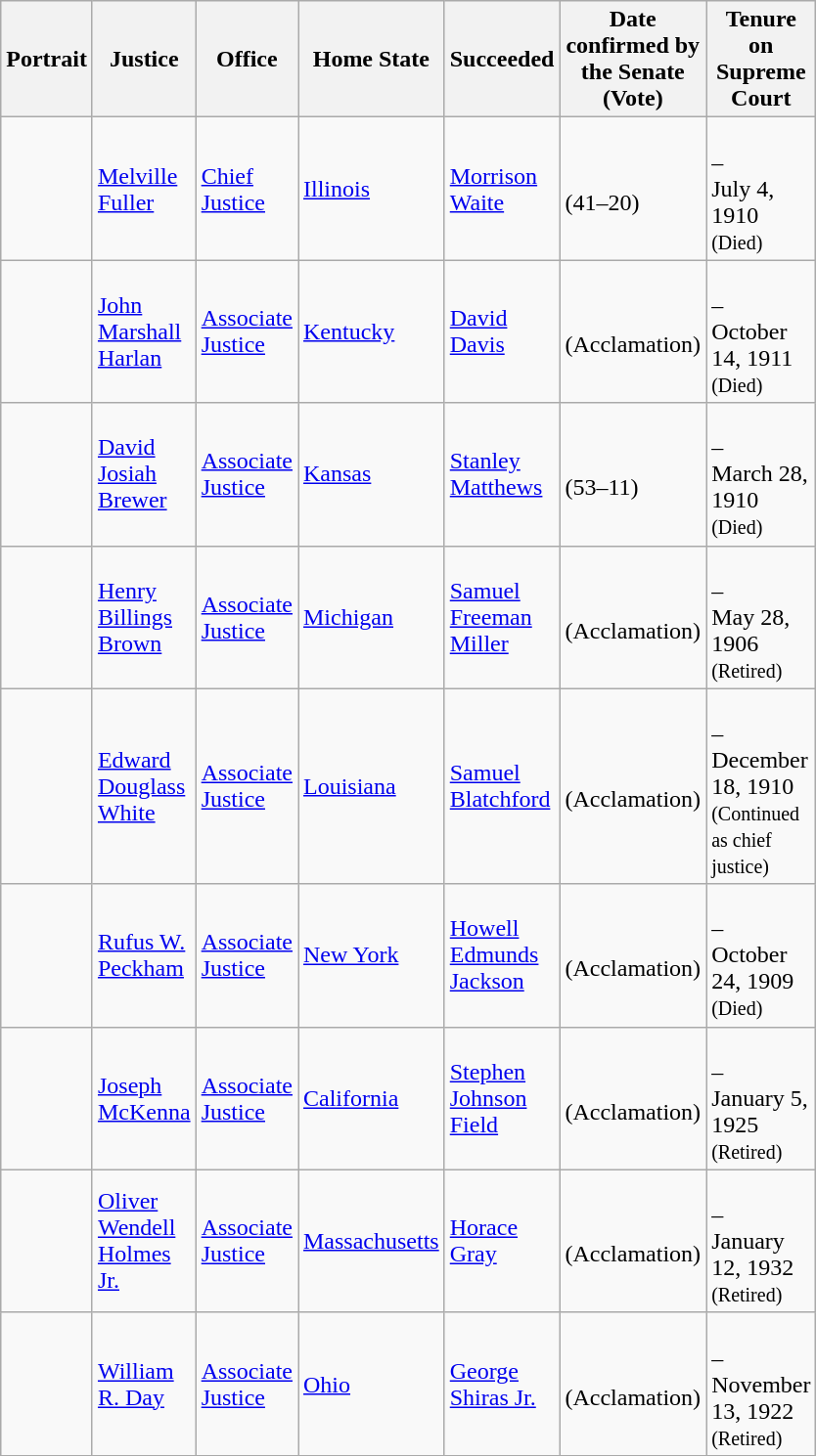<table class="wikitable sortable">
<tr>
<th scope="col" style="width: 10px;">Portrait</th>
<th scope="col" style="width: 10px;">Justice</th>
<th scope="col" style="width: 10px;">Office</th>
<th scope="col" style="width: 10px;">Home State</th>
<th scope="col" style="width: 10px;">Succeeded</th>
<th scope="col" style="width: 10px;">Date confirmed by the Senate<br>(Vote)</th>
<th scope="col" style="width: 10px;">Tenure on Supreme Court</th>
</tr>
<tr>
<td></td>
<td><a href='#'>Melville Fuller</a></td>
<td><a href='#'>Chief Justice</a></td>
<td><a href='#'>Illinois</a></td>
<td><a href='#'>Morrison Waite</a></td>
<td><br>(41–20)</td>
<td><br>–<br>July 4, 1910<br><small>(Died)</small></td>
</tr>
<tr>
<td></td>
<td><a href='#'>John Marshall Harlan</a></td>
<td><a href='#'>Associate Justice</a></td>
<td><a href='#'>Kentucky</a></td>
<td><a href='#'>David Davis</a></td>
<td><br>(Acclamation)</td>
<td><br>–<br>October 14, 1911<br><small>(Died)</small></td>
</tr>
<tr>
<td></td>
<td><a href='#'>David Josiah Brewer</a></td>
<td><a href='#'>Associate Justice</a></td>
<td><a href='#'>Kansas</a></td>
<td><a href='#'>Stanley Matthews</a></td>
<td><br>(53–11)</td>
<td><br>–<br>March 28, 1910<br><small>(Died)</small></td>
</tr>
<tr>
<td></td>
<td><a href='#'>Henry Billings Brown</a></td>
<td><a href='#'>Associate Justice</a></td>
<td><a href='#'>Michigan</a></td>
<td><a href='#'>Samuel Freeman Miller</a></td>
<td><br>(Acclamation)</td>
<td><br>–<br>May 28, 1906<br><small>(Retired)</small></td>
</tr>
<tr>
<td></td>
<td><a href='#'>Edward Douglass White</a></td>
<td><a href='#'>Associate Justice</a></td>
<td><a href='#'>Louisiana</a></td>
<td><a href='#'>Samuel Blatchford</a></td>
<td><br>(Acclamation)</td>
<td><br>–<br>December 18, 1910<br><small>(Continued as chief justice)</small></td>
</tr>
<tr>
<td></td>
<td><a href='#'>Rufus W. Peckham</a></td>
<td><a href='#'>Associate Justice</a></td>
<td><a href='#'>New York</a></td>
<td><a href='#'>Howell Edmunds Jackson</a></td>
<td><br>(Acclamation)</td>
<td><br>–<br>October 24, 1909<br><small>(Died)</small></td>
</tr>
<tr>
<td></td>
<td><a href='#'>Joseph McKenna</a></td>
<td><a href='#'>Associate Justice</a></td>
<td><a href='#'>California</a></td>
<td><a href='#'>Stephen Johnson Field</a></td>
<td><br>(Acclamation)</td>
<td><br>–<br>January 5, 1925<br><small>(Retired)</small></td>
</tr>
<tr>
<td></td>
<td><a href='#'>Oliver Wendell Holmes Jr.</a></td>
<td><a href='#'>Associate Justice</a></td>
<td><a href='#'>Massachusetts</a></td>
<td><a href='#'>Horace Gray</a></td>
<td><br>(Acclamation)</td>
<td><br>–<br>January 12, 1932<br><small>(Retired)</small></td>
</tr>
<tr>
<td></td>
<td><a href='#'>William R. Day</a></td>
<td><a href='#'>Associate Justice</a></td>
<td><a href='#'>Ohio</a></td>
<td><a href='#'>George Shiras Jr.</a></td>
<td><br>(Acclamation)</td>
<td><br>–<br>November 13, 1922<br><small>(Retired)</small></td>
</tr>
<tr>
</tr>
</table>
